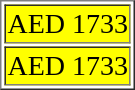<table border="1">
<tr ---- size="40">
<td style="background:yellow; font-size: 14pt; color: black">AED 1733</td>
</tr>
<tr>
<td style="background:yellow; font-size: 14pt; color: black">AED 1733</td>
</tr>
</table>
